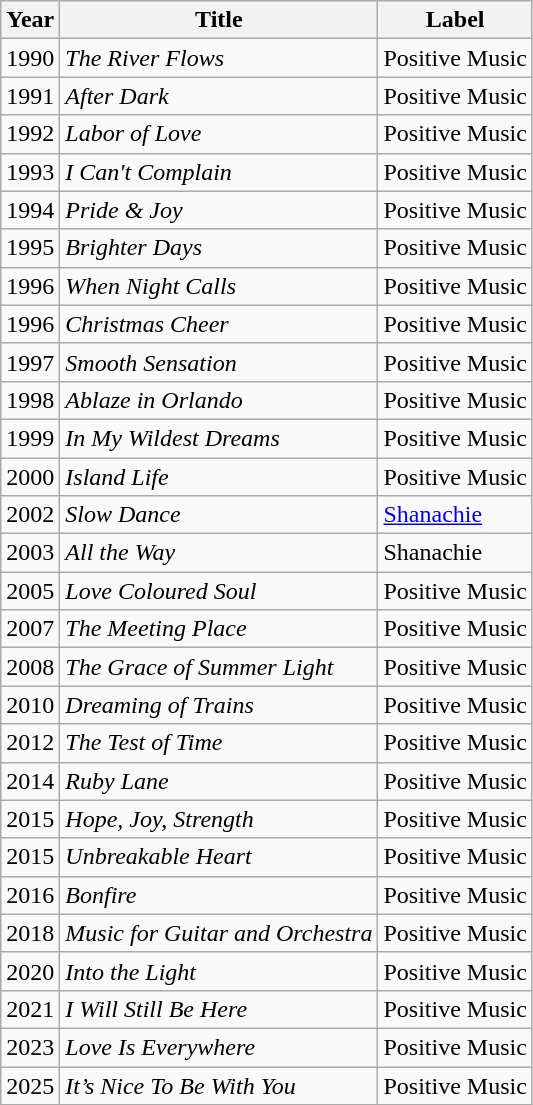<table class="wikitable">
<tr>
<th>Year</th>
<th>Title</th>
<th>Label</th>
</tr>
<tr>
<td>1990</td>
<td><em>The River Flows</em></td>
<td>Positive Music</td>
</tr>
<tr>
<td>1991</td>
<td><em>After Dark</em></td>
<td>Positive Music</td>
</tr>
<tr>
<td>1992</td>
<td><em>Labor of Love</em></td>
<td>Positive Music</td>
</tr>
<tr>
<td>1993</td>
<td><em>I Can't Complain</em></td>
<td>Positive Music</td>
</tr>
<tr>
<td>1994</td>
<td><em>Pride & Joy</em></td>
<td>Positive Music</td>
</tr>
<tr>
<td>1995</td>
<td><em>Brighter Days</em></td>
<td>Positive Music</td>
</tr>
<tr>
<td>1996</td>
<td><em>When Night Calls</em></td>
<td>Positive Music</td>
</tr>
<tr>
<td>1996</td>
<td><em>Christmas Cheer</em></td>
<td>Positive Music</td>
</tr>
<tr>
<td>1997</td>
<td><em>Smooth Sensation</em></td>
<td>Positive Music</td>
</tr>
<tr>
<td>1998</td>
<td><em>Ablaze in Orlando</em></td>
<td>Positive Music</td>
</tr>
<tr>
<td>1999</td>
<td><em>In My Wildest Dreams</em></td>
<td>Positive Music</td>
</tr>
<tr>
<td>2000</td>
<td><em>Island Life</em></td>
<td>Positive Music</td>
</tr>
<tr>
<td>2002</td>
<td><em>Slow Dance</em></td>
<td><a href='#'>Shanachie</a></td>
</tr>
<tr>
<td>2003</td>
<td><em>All the Way</em></td>
<td>Shanachie</td>
</tr>
<tr>
<td>2005</td>
<td><em>Love Coloured Soul</em></td>
<td>Positive Music</td>
</tr>
<tr>
<td>2007</td>
<td><em>The Meeting Place</em></td>
<td>Positive Music</td>
</tr>
<tr>
<td>2008</td>
<td><em>The Grace of Summer Light</em></td>
<td>Positive Music</td>
</tr>
<tr>
<td>2010</td>
<td><em>Dreaming of Trains</em></td>
<td>Positive Music</td>
</tr>
<tr>
<td>2012</td>
<td><em>The Test of Time</em></td>
<td>Positive Music</td>
</tr>
<tr>
<td>2014</td>
<td><em>Ruby Lane</em></td>
<td>Positive Music</td>
</tr>
<tr>
<td>2015</td>
<td><em>Hope, Joy, Strength</em></td>
<td>Positive Music</td>
</tr>
<tr>
<td>2015</td>
<td><em>Unbreakable Heart</em></td>
<td>Positive Music</td>
</tr>
<tr>
<td>2016</td>
<td><em>Bonfire</em></td>
<td>Positive Music</td>
</tr>
<tr>
<td>2018</td>
<td><em>Music for Guitar and Orchestra</em></td>
<td>Positive Music</td>
</tr>
<tr>
<td>2020</td>
<td><em>Into the Light</em></td>
<td>Positive Music</td>
</tr>
<tr>
<td>2021</td>
<td><em>I Will Still Be Here</em></td>
<td>Positive Music</td>
</tr>
<tr>
<td>2023</td>
<td><em>Love Is Everywhere</em></td>
<td>Positive Music</td>
</tr>
<tr>
<td>2025</td>
<td><em>It’s Nice To Be With You</em></td>
<td>Positive Music</td>
</tr>
</table>
